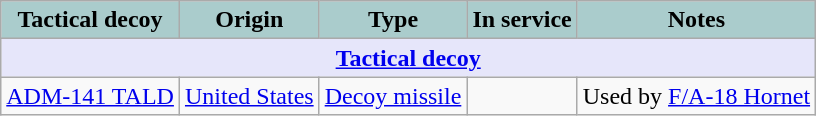<table class="wikitable">
<tr>
<th style="text-align:center; background:#acc;">Tactical decoy</th>
<th style="text-align: center; background:#acc;">Origin</th>
<th style="text-align:l center; background:#acc;">Type</th>
<th style="text-align:l center; background:#acc;">In service</th>
<th style="text-align: center; background:#acc;">Notes</th>
</tr>
<tr>
<th colspan="5" style="align: center; background: lavender;"><a href='#'>Tactical decoy</a></th>
</tr>
<tr>
<td><a href='#'>ADM-141 TALD</a></td>
<td><a href='#'>United States</a></td>
<td><a href='#'>Decoy missile</a></td>
<td></td>
<td>Used by <a href='#'>F/A-18 Hornet</a></td>
</tr>
</table>
